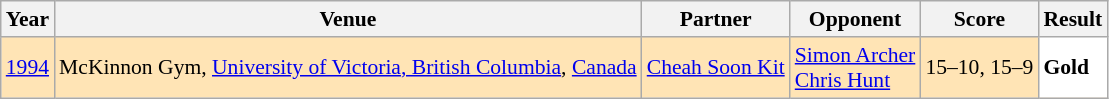<table class="sortable wikitable" style="font-size: 90%;">
<tr>
<th>Year</th>
<th>Venue</th>
<th>Partner</th>
<th>Opponent</th>
<th>Score</th>
<th>Result</th>
</tr>
<tr style="background:#FFE4B5">
<td align="center"><a href='#'>1994</a></td>
<td align="left">McKinnon Gym, <a href='#'>University of Victoria</a><a href='#'>, British Columbia</a>, <a href='#'>Canada</a></td>
<td align="left"> <a href='#'>Cheah Soon Kit</a></td>
<td align="left"> <a href='#'>Simon Archer</a> <br>  <a href='#'>Chris Hunt</a></td>
<td align="left">15–10, 15–9</td>
<td style="text-align:left; background:white"> <strong>Gold</strong></td>
</tr>
</table>
